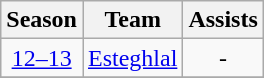<table class="wikitable" style="text-align: center;">
<tr>
<th>Season</th>
<th>Team</th>
<th>Assists</th>
</tr>
<tr>
<td><a href='#'>12–13</a></td>
<td align="left"><a href='#'>Esteghlal</a></td>
<td>-</td>
</tr>
<tr>
</tr>
</table>
